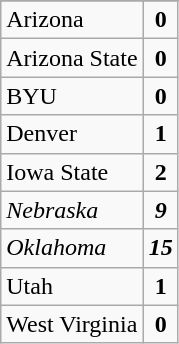<table class="wikitable sortable">
<tr>
</tr>
<tr>
<td>Arizona</td>
<td style="text-align: center;"><strong>0</strong></td>
</tr>
<tr>
<td>Arizona State</td>
<td style="text-align: center;"><strong>0</strong></td>
</tr>
<tr>
<td>BYU</td>
<td align=center><strong>0</strong></td>
</tr>
<tr>
<td>Denver</td>
<td style="text-align: center;"><strong>1</strong></td>
</tr>
<tr>
<td>Iowa State</td>
<td style="text-align: center;"><strong>2</strong></td>
</tr>
<tr>
<td><em>Nebraska</em></td>
<td style="text-align: center;"><strong><em>9</em></strong></td>
</tr>
<tr>
<td><em>Oklahoma</em></td>
<td style="text-align: center;"><strong><em>15</em></strong></td>
</tr>
<tr>
<td>Utah</td>
<td style="text-align: center;"><strong>1</strong></td>
</tr>
<tr>
<td>West Virginia</td>
<td style="text-align: center;"><strong>0</strong></td>
</tr>
</table>
